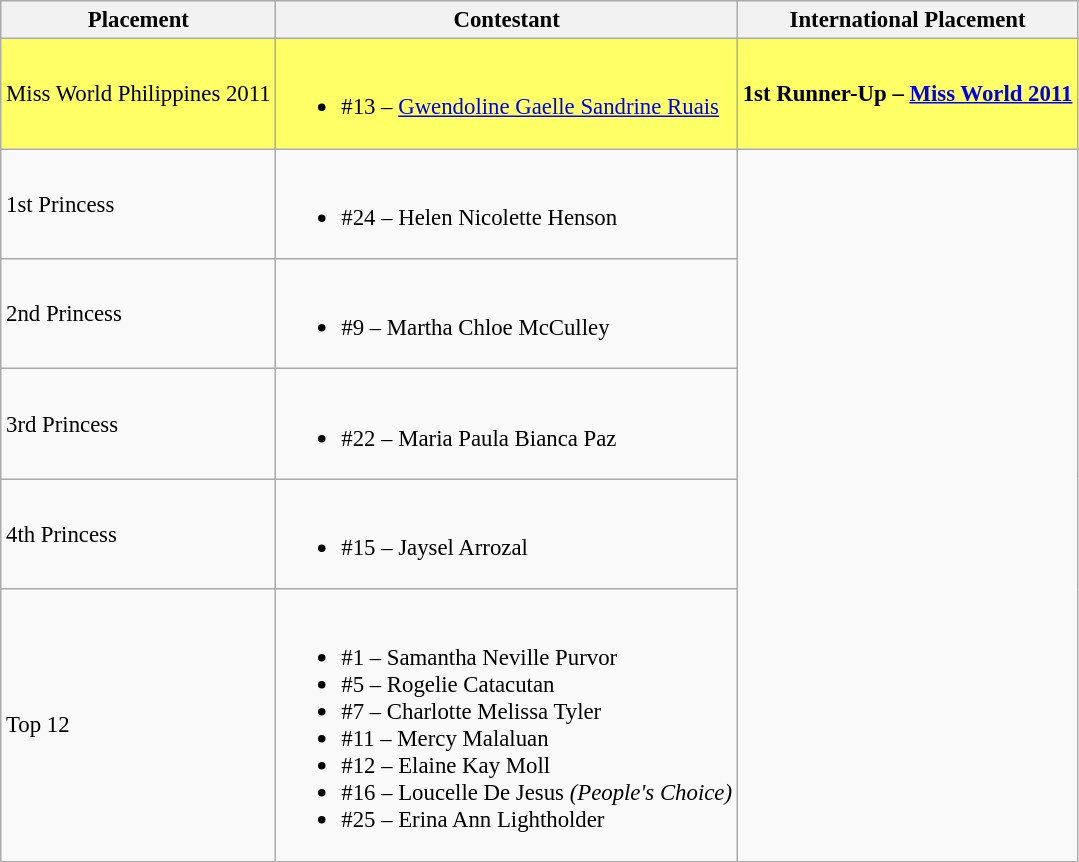<table class="wikitable sortable" style="font-size:95%;">
<tr>
<th>Placement</th>
<th>Contestant</th>
<th>International Placement</th>
</tr>
<tr>
<td style=background:#FFFF66;>Miss World Philippines 2011</td>
<td style=background:#FFFF66;><br><ul><li>#13 – <a href='#'>Gwendoline Gaelle Sandrine Ruais</a></li></ul></td>
<th style=background:#FFFF66; text-align:center;>1st Runner-Up – <a href='#'>Miss World 2011</a></th>
</tr>
<tr>
<td>1st Princess</td>
<td><br><ul><li>#24 – Helen Nicolette Henson</li></ul></td>
</tr>
<tr>
<td>2nd Princess</td>
<td><br><ul><li>#9 – Martha Chloe McCulley</li></ul></td>
</tr>
<tr>
<td>3rd Princess</td>
<td><br><ul><li>#22 – Maria Paula Bianca Paz</li></ul></td>
</tr>
<tr>
<td>4th Princess</td>
<td><br><ul><li>#15 – Jaysel Arrozal</li></ul></td>
</tr>
<tr>
<td>Top 12</td>
<td><br><ul><li>#1 – Samantha Neville Purvor</li><li>#5 – Rogelie Catacutan</li><li>#7 – Charlotte Melissa Tyler</li><li>#11 – Mercy Malaluan</li><li>#12 – Elaine Kay Moll</li><li>#16 – Loucelle De Jesus <em>(People's Choice)</em></li><li>#25 – Erina Ann Lightholder</li></ul></td>
</tr>
<tr>
</tr>
</table>
